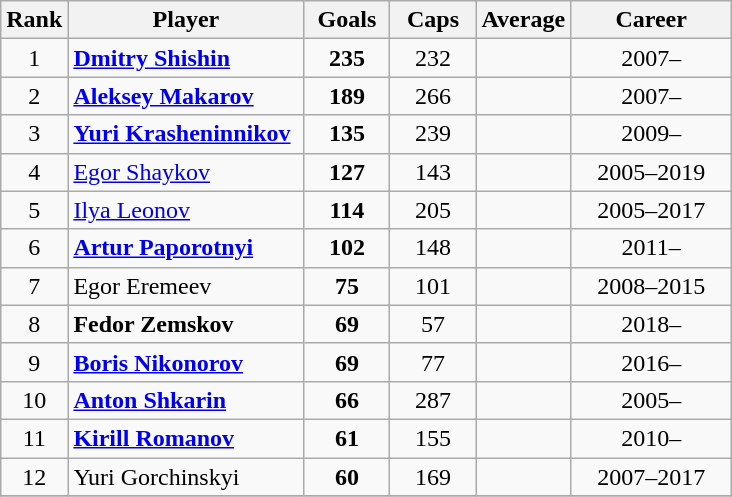<table class="wikitable sortable" style="text-align:center;">
<tr>
<th width="30">Rank</th>
<th style="width:150px;">Player</th>
<th width="50">Goals</th>
<th width="50">Caps</th>
<th width="50">Average</th>
<th style="width:100px;">Career</th>
</tr>
<tr>
<td>1</td>
<td align="left"><strong><a href='#'>Dmitry Shishin</a></strong></td>
<td><strong>235</strong></td>
<td>232</td>
<td></td>
<td>2007–</td>
</tr>
<tr>
<td>2</td>
<td align="left"><strong><a href='#'>Aleksey Makarov</a></strong></td>
<td><strong>189</strong></td>
<td>266</td>
<td></td>
<td>2007–</td>
</tr>
<tr>
<td>3</td>
<td align="left"><strong><a href='#'>Yuri Krasheninnikov</a></strong></td>
<td><strong>135</strong></td>
<td>239</td>
<td></td>
<td>2009–</td>
</tr>
<tr>
<td>4</td>
<td align="left"><a href='#'>Egor Shaykov</a></td>
<td><strong>127</strong></td>
<td>143</td>
<td></td>
<td>2005–2019</td>
</tr>
<tr>
<td>5</td>
<td align="left"><a href='#'>Ilya Leonov</a></td>
<td><strong>114</strong></td>
<td>205</td>
<td></td>
<td>2005–2017</td>
</tr>
<tr>
<td>6</td>
<td align="left"><strong><a href='#'>Artur Paporotnyi</a></strong></td>
<td><strong>102</strong></td>
<td>148</td>
<td></td>
<td>2011–</td>
</tr>
<tr>
<td>7</td>
<td align="left">Egor Eremeev</td>
<td><strong>75</strong></td>
<td>101</td>
<td></td>
<td>2008–2015</td>
</tr>
<tr>
<td>8</td>
<td align="left"><strong>Fedor Zemskov</strong></td>
<td><strong>69</strong></td>
<td>57</td>
<td></td>
<td>2018–</td>
</tr>
<tr>
<td>9</td>
<td align="left"><strong><a href='#'>Boris Nikonorov</a></strong></td>
<td><strong>69</strong></td>
<td>77</td>
<td></td>
<td>2016–</td>
</tr>
<tr>
<td>10</td>
<td align="left"><strong><a href='#'>Anton Shkarin</a></strong></td>
<td><strong>66</strong></td>
<td>287</td>
<td></td>
<td>2005–</td>
</tr>
<tr>
<td>11</td>
<td align="left"><strong><a href='#'>Kirill Romanov</a></strong></td>
<td><strong>61</strong></td>
<td>155</td>
<td></td>
<td>2010–</td>
</tr>
<tr>
<td>12</td>
<td align="left">Yuri Gorchinskyi</td>
<td><strong>60</strong></td>
<td>169</td>
<td></td>
<td>2007–2017</td>
</tr>
<tr>
</tr>
</table>
